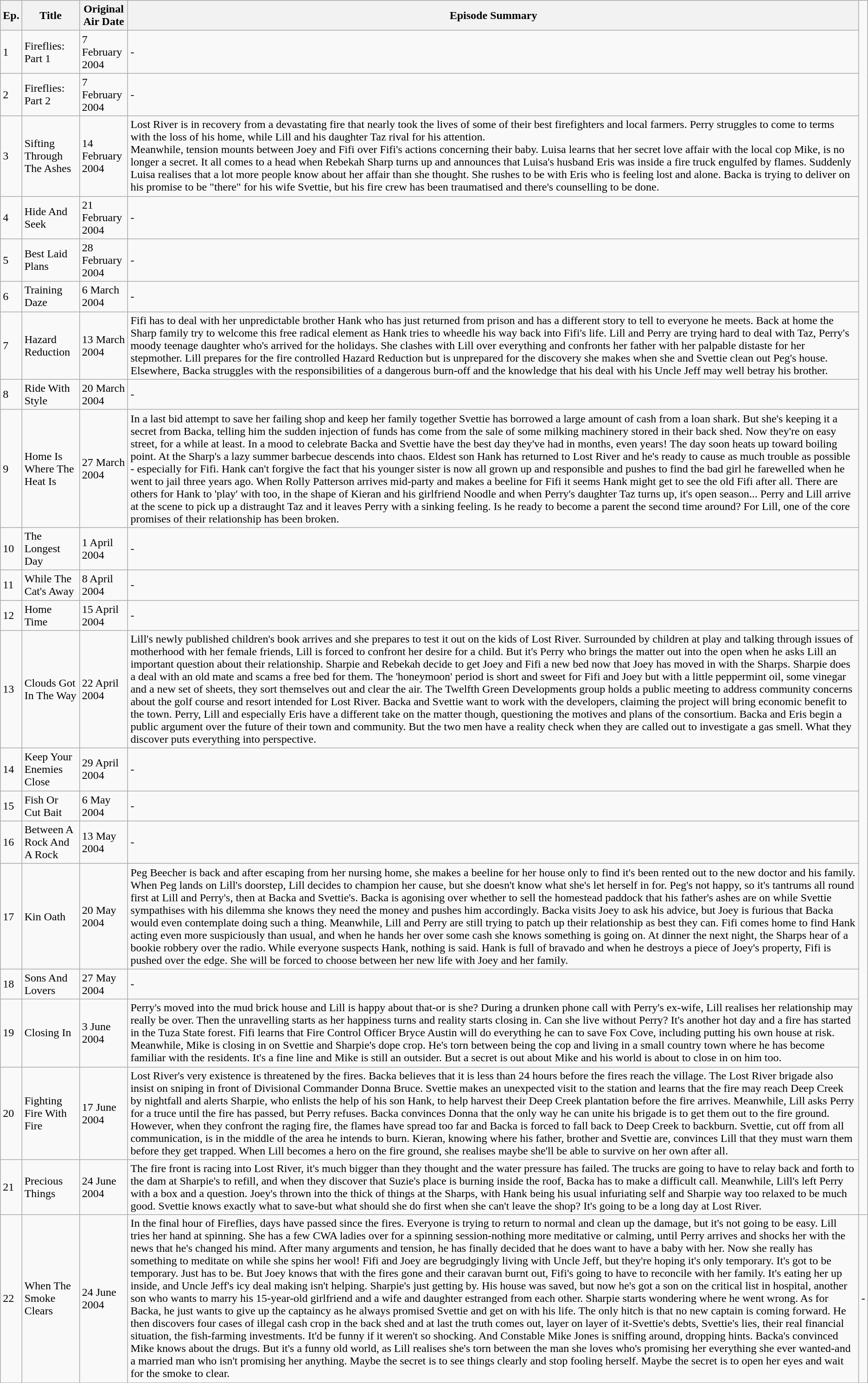<table class="wikitable" border="1">
<tr>
<th>Ep.</th>
<th>Title</th>
<th>Original Air Date</th>
<th>Episode Summary</th>
</tr>
<tr>
<td>1</td>
<td>Fireflies: Part 1</td>
<td>7 February 2004</td>
<td>-</td>
</tr>
<tr>
<td>2</td>
<td>Fireflies: Part 2</td>
<td>7 February 2004</td>
<td>-</td>
</tr>
<tr>
<td>3</td>
<td>Sifting Through The Ashes</td>
<td>14 February 2004</td>
<td>Lost River is in recovery from a devastating fire that nearly took the lives of some of their best firefighters and local farmers. Perry struggles to come to terms with the loss of his home, while Lill and his daughter Taz rival for his attention.<br>Meanwhile, tension mounts between Joey and Fifi over Fifi's actions concerning their baby.
Luisa learns that her secret love affair with the local cop Mike, is no longer a secret. It all comes to a head when Rebekah Sharp turns up and announces that Luisa's husband Eris was inside a fire truck engulfed by flames. Suddenly Luisa realises that a lot more people know about her affair than she thought. She rushes to be with Eris who is feeling lost and alone.
Backa is trying to deliver on his promise to be "there" for his wife Svettie, but his fire crew has been traumatised and there's counselling to be done.</td>
</tr>
<tr>
<td>4</td>
<td>Hide And Seek</td>
<td>21 February 2004</td>
<td>-</td>
</tr>
<tr>
<td>5</td>
<td>Best Laid Plans</td>
<td>28 February 2004</td>
<td>-</td>
</tr>
<tr>
<td>6</td>
<td>Training Daze</td>
<td>6 March 2004</td>
<td>-</td>
</tr>
<tr>
<td>7</td>
<td>Hazard Reduction</td>
<td>13 March 2004</td>
<td>Fifi has to deal with her unpredictable brother Hank who has just returned from prison and has a different story to tell to everyone he meets. Back at home the Sharp family try to welcome this free radical element as Hank tries to wheedle his way back into Fifi's life. Lill and Perry are trying hard to deal with Taz, Perry's moody teenage daughter who's arrived for the holidays. She clashes with Lill over everything and confronts her father with her palpable distaste for her stepmother. Lill prepares for the fire controlled Hazard Reduction but is unprepared for the discovery she makes when she and Svettie clean out Peg's house. Elsewhere, Backa struggles with the responsibilities of a dangerous burn-off and the knowledge that his deal with his Uncle Jeff may well betray his brother.</td>
</tr>
<tr>
<td>8</td>
<td>Ride With Style</td>
<td>20 March 2004</td>
<td>-</td>
</tr>
<tr>
<td>9</td>
<td>Home Is Where The Heat Is</td>
<td>27 March 2004</td>
<td>In a last bid attempt to save her failing shop and keep her family together Svettie has borrowed a large amount of cash from a loan shark. But she's keeping it a secret from Backa, telling him the sudden injection of funds has come from the sale of some milking machinery stored in their back shed. Now they're on easy street, for a while at least. In a mood to celebrate Backa and Svettie have the best day they've had in months, even years! The day soon heats up toward boiling point. At the Sharp's a lazy summer barbecue descends into chaos. Eldest son Hank has returned to Lost River and he's ready to cause as much trouble as possible - especially for Fifi. Hank can't forgive the fact that his younger sister is now all grown up and responsible and pushes to find the bad girl he farewelled when he went to jail three years ago. When Rolly Patterson arrives mid-party and makes a beeline for Fifi it seems Hank might get to see the old Fifi after all. There are others for Hank to 'play' with too, in the shape of Kieran and his girlfriend Noodle and when Perry's daughter Taz turns up, it's open season... Perry and Lill arrive at the scene to pick up a distraught Taz and it leaves Perry with a sinking feeling. Is he ready to become a parent the second time around? For Lill, one of the core promises of their relationship has been broken.</td>
</tr>
<tr>
<td>10</td>
<td>The Longest Day</td>
<td>1 April 2004</td>
<td>-</td>
</tr>
<tr>
<td>11</td>
<td>While The Cat's Away</td>
<td>8 April 2004</td>
<td>-</td>
</tr>
<tr>
<td>12</td>
<td>Home Time</td>
<td>15 April 2004</td>
<td>-</td>
</tr>
<tr>
<td>13</td>
<td>Clouds Got In The Way</td>
<td>22 April 2004</td>
<td>Lill's newly published children's book arrives and she prepares to test it out on the kids of Lost River. Surrounded by children at play and talking through issues of motherhood with her female friends, Lill is forced to confront her desire for a child. But it's Perry who brings the matter out into the open when he asks Lill an important question about their relationship. Sharpie and Rebekah decide to get Joey and Fifi a new bed now that Joey has moved in with the Sharps. Sharpie does a deal with an old mate and scams a free bed for them. The 'honeymoon' period is short and sweet for Fifi and Joey but with a little peppermint oil, some vinegar and a new set of sheets, they sort themselves out and clear the air. The Twelfth Green Developments group holds a public meeting to address community concerns about the golf course and resort intended for Lost River. Backa and Svettie want to work with the developers, claiming the project will bring economic benefit to the town. Perry, Lill and especially Eris have a different take on the matter though, questioning the motives and plans of the consortium. Backa and Eris begin a public argument over the future of their town and community. But the two men have a reality check when they are called out to investigate a gas smell. What they discover puts everything into perspective.</td>
</tr>
<tr>
<td>14</td>
<td>Keep Your Enemies Close</td>
<td>29 April 2004</td>
<td>-</td>
</tr>
<tr>
<td>15</td>
<td>Fish Or Cut Bait</td>
<td>6 May 2004</td>
<td>-</td>
</tr>
<tr>
<td>16</td>
<td>Between A Rock And A Rock</td>
<td>13 May 2004</td>
<td>-</td>
</tr>
<tr>
<td>17</td>
<td>Kin Oath</td>
<td>20 May 2004</td>
<td>Peg Beecher is back and after escaping from her nursing home, she makes a beeline for her house only to find it's been rented out to the new doctor and his family. When Peg lands on Lill's doorstep, Lill decides to champion her cause, but she doesn't know what she's let herself in for. Peg's not happy, so it's tantrums all round first at Lill and Perry's, then at Backa and Svettie's. Backa is agonising over whether to sell the homestead paddock that his father's ashes are on while Svettie sympathises with his dilemma she knows they need the money and pushes him accordingly. Backa visits Joey to ask his advice, but Joey is furious that Backa would even contemplate doing such a thing. Meanwhile, Lill and Perry are still trying to patch up their relationship as best they can. Fifi comes home to find Hank acting even more suspiciously than usual, and when he hands her over some cash she knows something is going on. At dinner the next night, the Sharps hear of a bookie robbery over the radio. While everyone suspects Hank, nothing is said. Hank is full of bravado and when he destroys a piece of Joey's property, Fifi is pushed over the edge. She will be forced to choose between her new life with Joey and her family.</td>
</tr>
<tr>
<td>18</td>
<td>Sons And Lovers</td>
<td>27 May 2004</td>
<td>-</td>
</tr>
<tr>
<td>19</td>
<td>Closing In</td>
<td>3 June 2004</td>
<td>Perry's moved into the mud brick house and Lill is happy about that-or is she? During a drunken phone call with Perry's ex-wife, Lill realises her relationship may really be over. Then the unravelling starts as her happiness turns and reality starts closing in. Can she live without Perry? It's another hot day and a fire has started in the Tuza State forest. Fifi learns that Fire Control Officer Bryce Austin will do everything he can to save Fox Cove, including putting his own house at risk. Meanwhile, Mike is closing in on Svettie and Sharpie's dope crop. He's torn between being the cop and living in a small country town where he has become familiar with the residents. It's a fine line and Mike is still an outsider. But a secret is out about Mike and his world is about to close in on him too.</td>
</tr>
<tr>
<td>20</td>
<td>Fighting Fire With Fire</td>
<td>17 June 2004</td>
<td>Lost River's very existence is threatened by the fires. Backa believes that it is less than 24 hours before the fires reach the village. The Lost River brigade also insist on sniping in front of Divisional Commander Donna Bruce. Svettie makes an unexpected visit to the station and learns that the fire may reach Deep Creek by nightfall and alerts Sharpie, who enlists the help of his son Hank, to help harvest their Deep Creek plantation before the fire arrives. Meanwhile, Lill asks Perry for a truce until the fire has passed, but Perry refuses. Backa convinces Donna that the only way he can unite his brigade is to get them out to the fire ground. However, when they confront the raging fire, the flames have spread too far and Backa is forced to fall back to Deep Creek to backburn. Svettie, cut off from all communication, is in the middle of the area he intends to burn. Kieran, knowing where his father, brother and Svettie are, convinces Lill that they must warn them before they get trapped. When Lill becomes a hero on the fire ground, she realises maybe she'll be able to survive on her own after all.</td>
</tr>
<tr>
<td>21</td>
<td>Precious Things</td>
<td>24 June 2004</td>
<td>The fire front is racing into Lost River, it's much bigger than they thought and the water pressure has failed. The trucks are going to have to relay back and forth to the dam at Sharpie's to refill, and when they discover that Suzie's place is burning inside the roof, Backa has to make a difficult call. Meanwhile, Lill's left Perry with a box and a question. Joey's thrown into the thick of things at the Sharps, with Hank being his usual infuriating self and Sharpie way too relaxed to be much good. Svettie knows exactly what to save-but what should she do first when she can't leave the shop? It's going to be a long day at Lost River.</td>
</tr>
<tr>
<td>22</td>
<td>When The Smoke Clears</td>
<td>24 June 2004</td>
<td>In the final hour of Fireflies, days have passed since the fires. Everyone is trying to return to normal and clean up the damage, but it's not going to be easy. Lill tries her hand at spinning. She has a few CWA ladies over for a spinning session-nothing more meditative or calming, until Perry arrives and shocks her with the news that he's changed his mind. After many arguments and tension, he has finally decided that he does want to have a baby with her. Now she really has something to meditate on while she spins her wool! Fifi and Joey are begrudgingly living with Uncle Jeff, but they're hoping it's only temporary. It's got to be temporary. Just has to be. But Joey knows that with the fires gone and their caravan burnt out, Fifi's going to have to reconcile with her family. It's eating her up inside, and Uncle Jeff's icy deal making isn't helping. Sharpie's just getting by. His house was saved, but now he's got a son on the critical list in hospital, another son who wants to marry his 15-year-old girlfriend and a wife and daughter estranged from each other. Sharpie starts wondering where he went wrong. As for Backa, he just wants to give up the captaincy as he always promised Svettie and get on with his life. The only hitch is that no new captain is coming forward. He then discovers four cases of illegal cash crop in the back shed and at last the truth comes out, layer on layer of it-Svettie's debts, Svettie's lies, their real financial situation, the fish-farming investments. It'd be funny if it weren't so shocking. And Constable Mike Jones is sniffing around, dropping hints. Backa's convinced Mike knows about the drugs. But it's a funny old world, as Lill realises she's torn between the man she loves who's promising her everything she ever wanted-and a married man who isn't promising her anything. Maybe the secret is to see things clearly and stop fooling herself. Maybe the secret is to open her eyes and wait for the smoke to clear.</td>
<td>-</td>
</tr>
</table>
